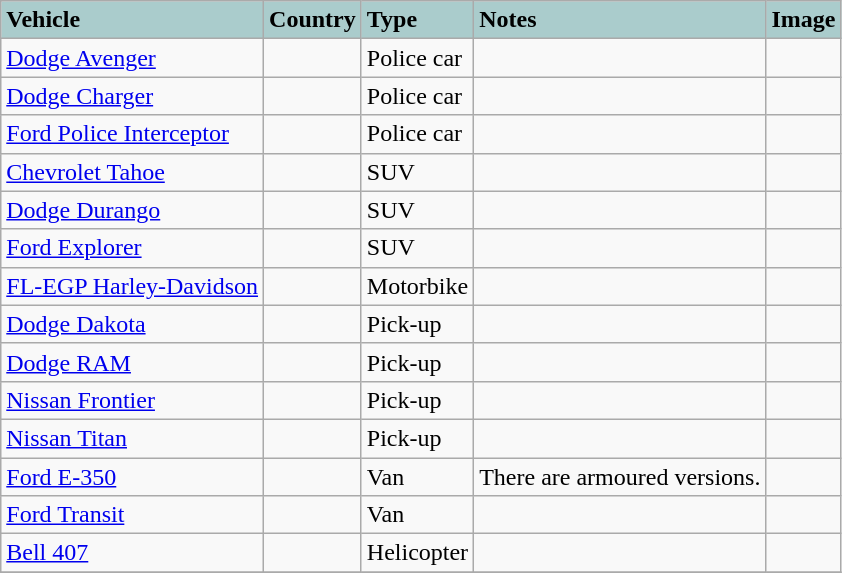<table | class="wikitable" style="font-size:100%;">
<tr>
<th style="text-align:left; background:#acc;">Vehicle</th>
<th style="text-align:left; background:#acc;">Country</th>
<th style="text-align:left; background:#acc;">Type</th>
<th style="text-align:left; background:#acc;">Notes</th>
<th style="text-align:left; background:#acc;">Image</th>
</tr>
<tr>
<td><a href='#'>Dodge Avenger</a></td>
<td></td>
<td>Police car</td>
<td></td>
<td></td>
</tr>
<tr>
<td><a href='#'>Dodge Charger</a></td>
<td></td>
<td>Police car</td>
<td></td>
<td></td>
</tr>
<tr>
<td><a href='#'>Ford Police Interceptor</a></td>
<td></td>
<td>Police car</td>
<td></td>
<td></td>
</tr>
<tr>
<td><a href='#'>Chevrolet Tahoe</a></td>
<td></td>
<td>SUV</td>
<td></td>
<td></td>
</tr>
<tr>
<td><a href='#'>Dodge Durango</a></td>
<td></td>
<td>SUV</td>
<td></td>
<td></td>
</tr>
<tr>
<td><a href='#'>Ford Explorer</a></td>
<td></td>
<td>SUV</td>
<td></td>
<td></td>
</tr>
<tr>
<td><a href='#'>FL-EGP Harley-Davidson</a></td>
<td></td>
<td>Motorbike</td>
<td></td>
<td></td>
</tr>
<tr>
<td><a href='#'>Dodge Dakota</a></td>
<td></td>
<td>Pick-up</td>
<td></td>
<td></td>
</tr>
<tr>
<td><a href='#'>Dodge RAM</a></td>
<td></td>
<td>Pick-up</td>
<td></td>
<td></td>
</tr>
<tr>
<td><a href='#'>Nissan Frontier</a></td>
<td></td>
<td>Pick-up</td>
<td></td>
<td></td>
</tr>
<tr>
<td><a href='#'>Nissan Titan</a></td>
<td></td>
<td>Pick-up</td>
<td></td>
<td></td>
</tr>
<tr>
<td><a href='#'>Ford E-350</a></td>
<td></td>
<td>Van</td>
<td>There are armoured versions.</td>
<td></td>
</tr>
<tr>
<td><a href='#'>Ford Transit</a></td>
<td></td>
<td>Van</td>
<td></td>
<td></td>
</tr>
<tr>
<td><a href='#'>Bell 407</a></td>
<td></td>
<td>Helicopter</td>
<td></td>
<td></td>
</tr>
<tr>
</tr>
</table>
